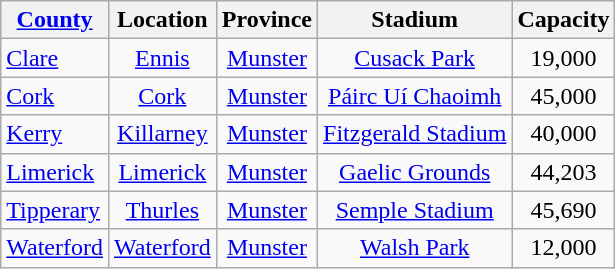<table class="wikitable sortable" style="text-align:center">
<tr>
<th><a href='#'>County</a></th>
<th>Location</th>
<th>Province</th>
<th>Stadium</th>
<th>Capacity</th>
</tr>
<tr>
<td style="text-align:left"> <a href='#'>Clare</a></td>
<td><a href='#'>Ennis</a></td>
<td><a href='#'>Munster</a></td>
<td><a href='#'>Cusack Park</a></td>
<td>19,000</td>
</tr>
<tr>
<td style="text-align:left"> <a href='#'>Cork</a></td>
<td><a href='#'>Cork</a></td>
<td><a href='#'>Munster</a></td>
<td><a href='#'>Páirc Uí Chaoimh</a></td>
<td>45,000</td>
</tr>
<tr>
<td style="text-align:left"> <a href='#'>Kerry</a></td>
<td><a href='#'>Killarney</a></td>
<td><a href='#'>Munster</a></td>
<td><a href='#'>Fitzgerald Stadium</a></td>
<td>40,000</td>
</tr>
<tr>
<td style="text-align:left"> <a href='#'>Limerick</a></td>
<td><a href='#'>Limerick</a></td>
<td><a href='#'>Munster</a></td>
<td><a href='#'>Gaelic Grounds</a></td>
<td>44,203</td>
</tr>
<tr>
<td style="text-align:left"> <a href='#'>Tipperary</a></td>
<td><a href='#'>Thurles</a></td>
<td><a href='#'>Munster</a></td>
<td><a href='#'>Semple Stadium</a></td>
<td>45,690</td>
</tr>
<tr>
<td style="text-align:left"> <a href='#'>Waterford</a></td>
<td><a href='#'>Waterford</a></td>
<td><a href='#'>Munster</a></td>
<td><a href='#'>Walsh Park</a></td>
<td>12,000</td>
</tr>
</table>
